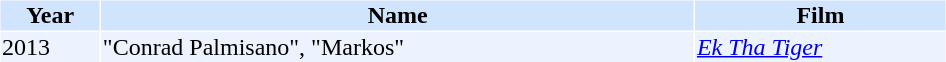<table cellspacing="1" cellpadding="1" border="0" style="width:50%;">
<tr style="background:#d1e4fd;">
<th>Year</th>
<th>Name</th>
<th>Film</th>
</tr>
<tr style="background:#edf3fe;">
<td>2013</td>
<td>"Conrad Palmisano", "Markos"</td>
<td><em><a href='#'>Ek Tha Tiger</a></em></td>
</tr>
<tr>
</tr>
</table>
